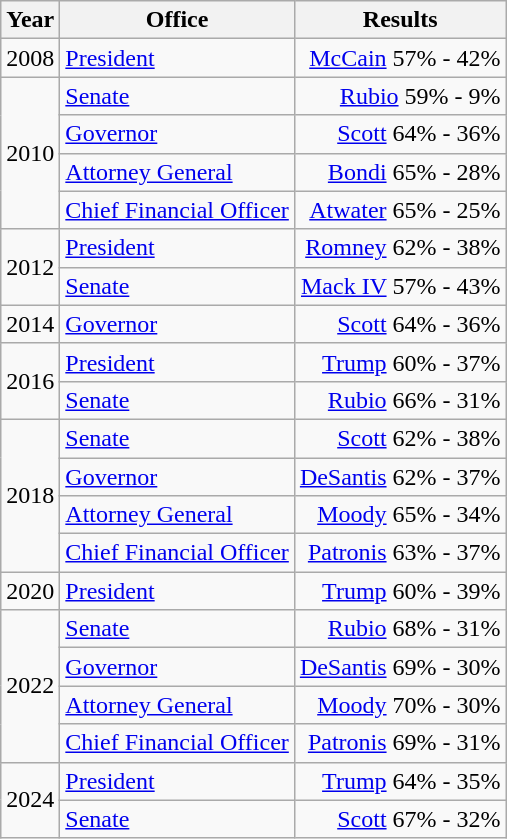<table class=wikitable>
<tr>
<th>Year</th>
<th>Office</th>
<th>Results</th>
</tr>
<tr>
<td>2008</td>
<td><a href='#'>President</a></td>
<td align="right" ><a href='#'>McCain</a> 57% - 42%</td>
</tr>
<tr>
<td rowspan=4>2010</td>
<td><a href='#'>Senate</a></td>
<td align="right" ><a href='#'>Rubio</a> 59% - 9%</td>
</tr>
<tr>
<td><a href='#'>Governor</a></td>
<td align="right" ><a href='#'>Scott</a> 64% - 36%</td>
</tr>
<tr>
<td><a href='#'>Attorney General</a></td>
<td align="right" ><a href='#'>Bondi</a> 65% - 28%</td>
</tr>
<tr>
<td><a href='#'>Chief Financial Officer</a></td>
<td align="right" ><a href='#'>Atwater</a> 65% - 25%</td>
</tr>
<tr>
<td rowspan=2>2012</td>
<td><a href='#'>President</a></td>
<td align="right" ><a href='#'>Romney</a> 62% - 38%</td>
</tr>
<tr>
<td><a href='#'>Senate</a></td>
<td align="right" ><a href='#'>Mack IV</a> 57% - 43%</td>
</tr>
<tr>
<td>2014</td>
<td><a href='#'>Governor</a></td>
<td align="right" ><a href='#'>Scott</a> 64% - 36%</td>
</tr>
<tr>
<td rowspan=2>2016</td>
<td><a href='#'>President</a></td>
<td align="right" ><a href='#'>Trump</a> 60% - 37%</td>
</tr>
<tr>
<td><a href='#'>Senate</a></td>
<td align="right" ><a href='#'>Rubio</a> 66% - 31%</td>
</tr>
<tr>
<td rowspan=4>2018</td>
<td><a href='#'>Senate</a></td>
<td align="right" ><a href='#'>Scott</a> 62% - 38%</td>
</tr>
<tr>
<td><a href='#'>Governor</a></td>
<td align="right" ><a href='#'>DeSantis</a> 62% - 37%</td>
</tr>
<tr>
<td><a href='#'>Attorney General</a></td>
<td align="right" ><a href='#'>Moody</a> 65% - 34%</td>
</tr>
<tr>
<td><a href='#'>Chief Financial Officer</a></td>
<td align="right" ><a href='#'>Patronis</a> 63% - 37%</td>
</tr>
<tr>
<td>2020</td>
<td><a href='#'>President</a></td>
<td align="right" ><a href='#'>Trump</a> 60% - 39%</td>
</tr>
<tr>
<td rowspan=4>2022</td>
<td><a href='#'>Senate</a></td>
<td align="right" ><a href='#'>Rubio</a> 68% - 31%</td>
</tr>
<tr>
<td><a href='#'>Governor</a></td>
<td align="right" ><a href='#'>DeSantis</a> 69% - 30%</td>
</tr>
<tr>
<td><a href='#'>Attorney General</a></td>
<td align="right" ><a href='#'>Moody</a> 70% - 30%</td>
</tr>
<tr>
<td><a href='#'>Chief Financial Officer</a></td>
<td align="right" ><a href='#'>Patronis</a> 69% - 31%</td>
</tr>
<tr>
<td rowspan=2>2024</td>
<td><a href='#'>President</a></td>
<td align="right" ><a href='#'>Trump</a> 64% - 35%</td>
</tr>
<tr>
<td><a href='#'>Senate</a></td>
<td align="right" ><a href='#'>Scott</a> 67% - 32%</td>
</tr>
</table>
